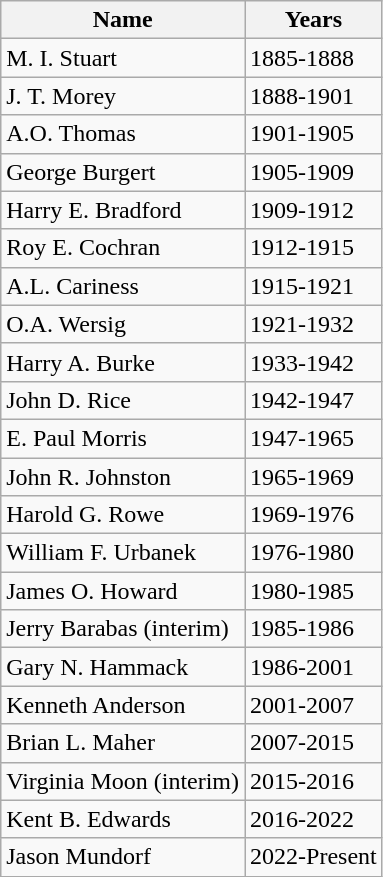<table class="wikitable">
<tr>
<th>Name</th>
<th>Years</th>
</tr>
<tr>
<td>M. I. Stuart</td>
<td>1885-1888</td>
</tr>
<tr>
<td>J. T. Morey</td>
<td>1888-1901</td>
</tr>
<tr>
<td>A.O. Thomas</td>
<td>1901-1905</td>
</tr>
<tr>
<td>George Burgert</td>
<td>1905-1909</td>
</tr>
<tr>
<td>Harry E. Bradford</td>
<td>1909-1912</td>
</tr>
<tr>
<td>Roy E. Cochran</td>
<td>1912-1915</td>
</tr>
<tr>
<td>A.L. Cariness</td>
<td>1915-1921</td>
</tr>
<tr>
<td>O.A. Wersig</td>
<td>1921-1932</td>
</tr>
<tr>
<td>Harry A. Burke</td>
<td>1933-1942</td>
</tr>
<tr>
<td>John D. Rice</td>
<td>1942-1947</td>
</tr>
<tr>
<td>E. Paul Morris</td>
<td>1947-1965</td>
</tr>
<tr>
<td>John R. Johnston</td>
<td>1965-1969</td>
</tr>
<tr>
<td>Harold G. Rowe</td>
<td>1969-1976</td>
</tr>
<tr>
<td>William F. Urbanek</td>
<td>1976-1980</td>
</tr>
<tr>
<td>James O. Howard</td>
<td>1980-1985</td>
</tr>
<tr>
<td>Jerry Barabas (interim)</td>
<td>1985-1986</td>
</tr>
<tr>
<td>Gary N. Hammack</td>
<td>1986-2001</td>
</tr>
<tr>
<td>Kenneth Anderson</td>
<td>2001-2007</td>
</tr>
<tr>
<td>Brian L. Maher</td>
<td>2007-2015</td>
</tr>
<tr>
<td>Virginia Moon (interim)</td>
<td>2015-2016</td>
</tr>
<tr>
<td>Kent B. Edwards</td>
<td>2016-2022</td>
</tr>
<tr>
<td>Jason Mundorf</td>
<td>2022-Present</td>
</tr>
</table>
